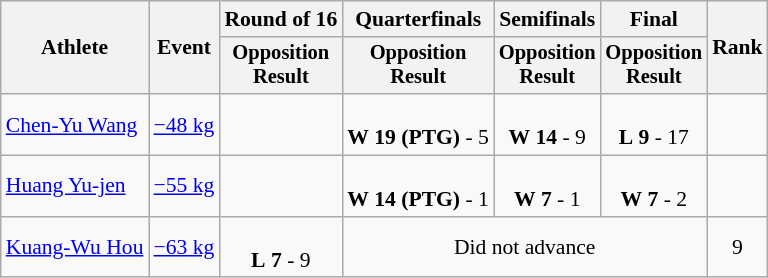<table class="wikitable" style="font-size:90%;">
<tr>
<th rowspan=2>Athlete</th>
<th rowspan=2>Event</th>
<th>Round of 16</th>
<th>Quarterfinals</th>
<th>Semifinals</th>
<th>Final</th>
<th rowspan=2>Rank</th>
</tr>
<tr style="font-size:95%">
<th>Opposition<br>Result</th>
<th>Opposition<br>Result</th>
<th>Opposition<br>Result</th>
<th>Opposition<br>Result</th>
</tr>
<tr align=center>
<td align=left><a href='#'>Chen-Yu Wang</a></td>
<td align=left><a href='#'>−48 kg</a></td>
<td></td>
<td><br><strong>W</strong> <strong>19 (PTG)</strong> - 5</td>
<td><br><strong>W</strong> <strong>14</strong> - 9</td>
<td><br><strong>L</strong> <strong>9</strong> - 17</td>
<td></td>
</tr>
<tr align=center>
<td align=left><a href='#'>Huang Yu-jen</a></td>
<td align=left><a href='#'>−55 kg</a></td>
<td></td>
<td><br><strong>W</strong> <strong>14 (PTG)</strong> - 1</td>
<td><br><strong>W</strong> <strong>7</strong> - 1</td>
<td><br><strong>W</strong> <strong>7</strong> - 2</td>
<td></td>
</tr>
<tr align=center>
<td align=left><a href='#'>Kuang-Wu Hou</a></td>
<td align=left><a href='#'>−63 kg</a></td>
<td><br><strong>L</strong> <strong>7</strong> - 9</td>
<td colspan=3>Did not advance</td>
<td>9</td>
</tr>
</table>
